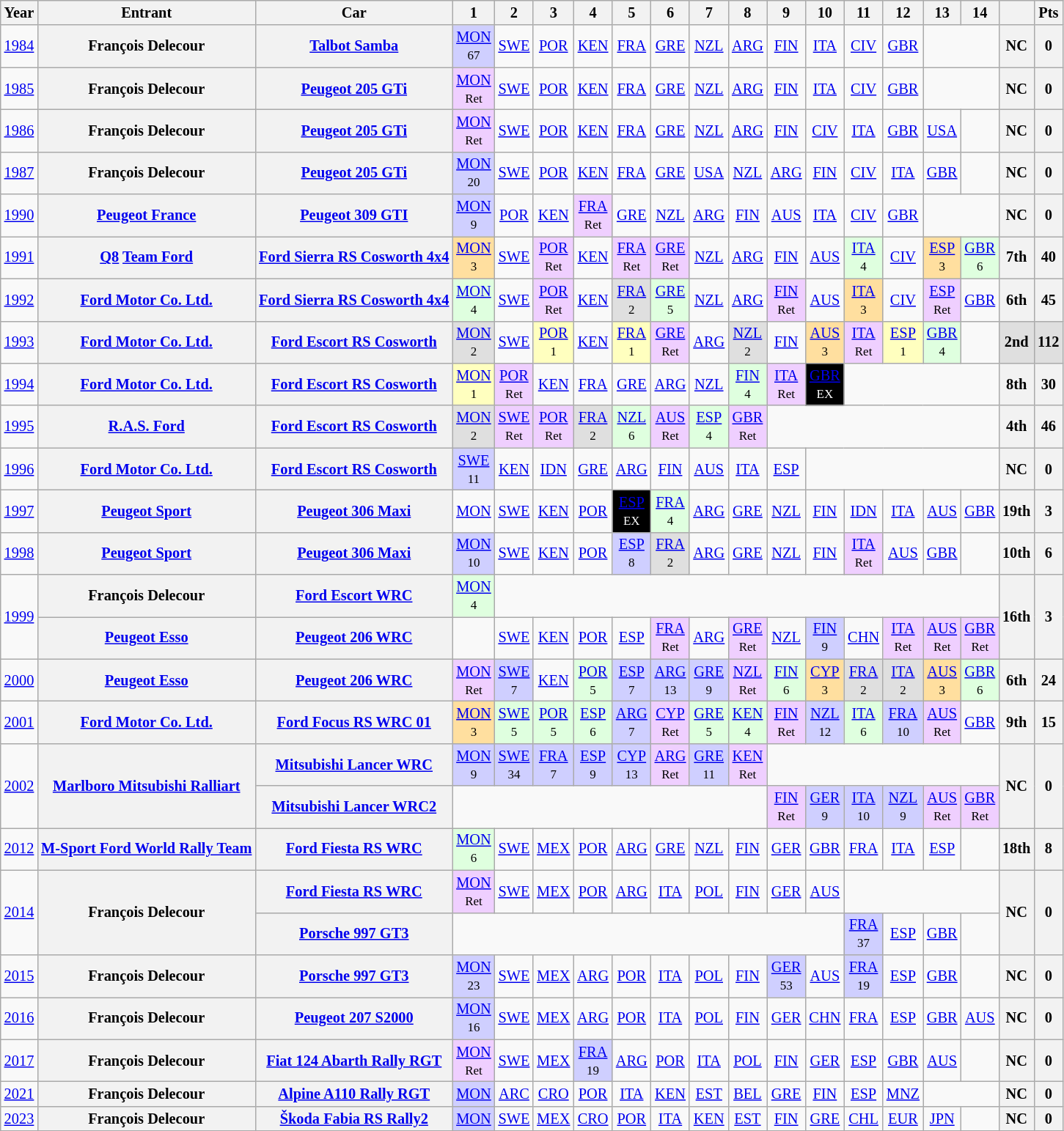<table class="wikitable" style="text-align:center; font-size:85%">
<tr>
<th>Year</th>
<th>Entrant</th>
<th>Car</th>
<th>1</th>
<th>2</th>
<th>3</th>
<th>4</th>
<th>5</th>
<th>6</th>
<th>7</th>
<th>8</th>
<th>9</th>
<th>10</th>
<th>11</th>
<th>12</th>
<th>13</th>
<th>14</th>
<th></th>
<th>Pts</th>
</tr>
<tr>
<td><a href='#'>1984</a></td>
<th nowrap>François Delecour</th>
<th nowrap><a href='#'>Talbot Samba</a></th>
<td style="background:#CFCFFF;"><a href='#'>MON</a><br><small>67</small></td>
<td><a href='#'>SWE</a></td>
<td><a href='#'>POR</a></td>
<td><a href='#'>KEN</a></td>
<td><a href='#'>FRA</a></td>
<td><a href='#'>GRE</a></td>
<td><a href='#'>NZL</a></td>
<td><a href='#'>ARG</a></td>
<td><a href='#'>FIN</a></td>
<td><a href='#'>ITA</a></td>
<td><a href='#'>CIV</a></td>
<td><a href='#'>GBR</a></td>
<td colspan=2></td>
<th>NC</th>
<th>0</th>
</tr>
<tr>
<td><a href='#'>1985</a></td>
<th nowrap>François Delecour</th>
<th nowrap><a href='#'>Peugeot 205 GTi</a></th>
<td style="background:#EFCFFF;"><a href='#'>MON</a><br><small>Ret</small></td>
<td><a href='#'>SWE</a></td>
<td><a href='#'>POR</a></td>
<td><a href='#'>KEN</a></td>
<td><a href='#'>FRA</a></td>
<td><a href='#'>GRE</a></td>
<td><a href='#'>NZL</a></td>
<td><a href='#'>ARG</a></td>
<td><a href='#'>FIN</a></td>
<td><a href='#'>ITA</a></td>
<td><a href='#'>CIV</a></td>
<td><a href='#'>GBR</a></td>
<td colspan=2></td>
<th>NC</th>
<th>0</th>
</tr>
<tr>
<td><a href='#'>1986</a></td>
<th nowrap>François Delecour</th>
<th nowrap><a href='#'>Peugeot 205 GTi</a></th>
<td style="background:#EFCFFF;"><a href='#'>MON</a><br><small>Ret</small></td>
<td><a href='#'>SWE</a></td>
<td><a href='#'>POR</a></td>
<td><a href='#'>KEN</a></td>
<td><a href='#'>FRA</a></td>
<td><a href='#'>GRE</a></td>
<td><a href='#'>NZL</a></td>
<td><a href='#'>ARG</a></td>
<td><a href='#'>FIN</a></td>
<td><a href='#'>CIV</a></td>
<td><a href='#'>ITA</a></td>
<td><a href='#'>GBR</a></td>
<td><a href='#'>USA</a></td>
<td></td>
<th>NC</th>
<th>0</th>
</tr>
<tr>
<td><a href='#'>1987</a></td>
<th nowrap>François Delecour</th>
<th nowrap><a href='#'>Peugeot 205 GTi</a></th>
<td style="background:#CFCFFF;"><a href='#'>MON</a><br><small>20</small></td>
<td><a href='#'>SWE</a></td>
<td><a href='#'>POR</a></td>
<td><a href='#'>KEN</a></td>
<td><a href='#'>FRA</a></td>
<td><a href='#'>GRE</a></td>
<td><a href='#'>USA</a></td>
<td><a href='#'>NZL</a></td>
<td><a href='#'>ARG</a></td>
<td><a href='#'>FIN</a></td>
<td><a href='#'>CIV</a></td>
<td><a href='#'>ITA</a></td>
<td><a href='#'>GBR</a></td>
<td></td>
<th>NC</th>
<th>0</th>
</tr>
<tr>
<td><a href='#'>1990</a></td>
<th nowrap><a href='#'>Peugeot France</a></th>
<th nowrap><a href='#'>Peugeot 309 GTI</a></th>
<td style="background:#CFCFFF;"><a href='#'>MON</a><br><small>9</small></td>
<td><a href='#'>POR</a></td>
<td><a href='#'>KEN</a></td>
<td style="background:#EFCFFF;"><a href='#'>FRA</a><br><small>Ret</small></td>
<td><a href='#'>GRE</a></td>
<td><a href='#'>NZL</a></td>
<td><a href='#'>ARG</a></td>
<td><a href='#'>FIN</a></td>
<td><a href='#'>AUS</a></td>
<td><a href='#'>ITA</a></td>
<td><a href='#'>CIV</a></td>
<td><a href='#'>GBR</a></td>
<td colspan=2></td>
<th>NC</th>
<th>0</th>
</tr>
<tr>
<td><a href='#'>1991</a></td>
<th nowrap><a href='#'>Q8</a> <a href='#'>Team Ford</a></th>
<th nowrap><a href='#'>Ford Sierra RS Cosworth 4x4</a></th>
<td style="background:#FFDF9F;"><a href='#'>MON</a><br><small>3</small></td>
<td><a href='#'>SWE</a></td>
<td style="background:#EFCFFF;"><a href='#'>POR</a><br><small>Ret</small></td>
<td><a href='#'>KEN</a></td>
<td style="background:#EFCFFF;"><a href='#'>FRA</a><br><small>Ret</small></td>
<td style="background:#EFCFFF;"><a href='#'>GRE</a><br><small>Ret</small></td>
<td><a href='#'>NZL</a></td>
<td><a href='#'>ARG</a></td>
<td><a href='#'>FIN</a></td>
<td><a href='#'>AUS</a></td>
<td style="background:#DFFFDF;"><a href='#'>ITA</a><br><small>4</small></td>
<td><a href='#'>CIV</a></td>
<td style="background:#FFDF9F;"><a href='#'>ESP</a><br><small>3</small></td>
<td style="background:#DFFFDF;"><a href='#'>GBR</a><br><small>6</small></td>
<th>7th</th>
<th>40</th>
</tr>
<tr>
<td><a href='#'>1992</a></td>
<th nowrap><a href='#'>Ford Motor Co. Ltd.</a></th>
<th nowrap><a href='#'>Ford Sierra RS Cosworth 4x4</a></th>
<td style="background:#DFFFDF;"><a href='#'>MON</a><br><small>4</small></td>
<td><a href='#'>SWE</a></td>
<td style="background:#EFCFFF;"><a href='#'>POR</a><br><small>Ret</small></td>
<td><a href='#'>KEN</a></td>
<td style="background:#DFDFDF;"><a href='#'>FRA</a><br><small>2</small></td>
<td style="background:#DFFFDF;"><a href='#'>GRE</a><br><small>5</small></td>
<td><a href='#'>NZL</a></td>
<td><a href='#'>ARG</a></td>
<td style="background:#EFCFFF;"><a href='#'>FIN</a><br><small>Ret</small></td>
<td><a href='#'>AUS</a></td>
<td style="background:#FFDF9F;"><a href='#'>ITA</a><br><small>3</small></td>
<td><a href='#'>CIV</a></td>
<td style="background:#EFCFFF;"><a href='#'>ESP</a><br><small>Ret</small></td>
<td><a href='#'>GBR</a></td>
<th>6th</th>
<th>45</th>
</tr>
<tr>
<td><a href='#'>1993</a></td>
<th nowrap><a href='#'>Ford Motor Co. Ltd.</a></th>
<th nowrap><a href='#'>Ford Escort RS Cosworth</a></th>
<td style="background:#DFDFDF;"><a href='#'>MON</a><br><small>2</small></td>
<td><a href='#'>SWE</a></td>
<td style="background:#FFFFBF;"><a href='#'>POR</a><br><small>1</small></td>
<td><a href='#'>KEN</a></td>
<td style="background:#FFFFBF;"><a href='#'>FRA</a><br><small>1</small></td>
<td style="background:#EFCFFF;"><a href='#'>GRE</a><br><small>Ret</small></td>
<td><a href='#'>ARG</a></td>
<td style="background:#DFDFDF;"><a href='#'>NZL</a><br><small>2</small></td>
<td><a href='#'>FIN</a></td>
<td style="background:#FFDF9F;"><a href='#'>AUS</a><br><small>3</small></td>
<td style="background:#EFCFFF;"><a href='#'>ITA</a><br><small>Ret</small></td>
<td style="background:#FFFFBF;"><a href='#'>ESP</a><br><small>1</small></td>
<td style="background:#DFFFDF;"><a href='#'>GBR</a><br><small>4</small></td>
<td></td>
<td style="background:#DFDFDF;"><strong>2nd</strong></td>
<td style="background:#DFDFDF;"><strong>112</strong></td>
</tr>
<tr>
<td><a href='#'>1994</a></td>
<th nowrap><a href='#'>Ford Motor Co. Ltd.</a></th>
<th nowrap><a href='#'>Ford Escort RS Cosworth</a></th>
<td style="background:#FFFFBF;"><a href='#'>MON</a><br><small>1</small></td>
<td style="background:#EFCFFF;"><a href='#'>POR</a><br><small>Ret</small></td>
<td><a href='#'>KEN</a></td>
<td><a href='#'>FRA</a></td>
<td><a href='#'>GRE</a></td>
<td><a href='#'>ARG</a></td>
<td><a href='#'>NZL</a></td>
<td style="background:#DFFFDF;"><a href='#'>FIN</a><br><small>4</small></td>
<td style="background:#EFCFFF;"><a href='#'>ITA</a><br><small>Ret</small></td>
<td style="background:#000000; color:#ffffff"><a href='#'><span>GBR</span></a><br><small>EX</small></td>
<td colspan=4></td>
<th>8th</th>
<th>30</th>
</tr>
<tr>
<td><a href='#'>1995</a></td>
<th nowrap><a href='#'>R.A.S. Ford</a></th>
<th nowrap><a href='#'>Ford Escort RS Cosworth</a></th>
<td style="background:#DFDFDF;"><a href='#'>MON</a><br><small>2</small></td>
<td style="background:#EFCFFF;"><a href='#'>SWE</a><br><small>Ret</small></td>
<td style="background:#EFCFFF;"><a href='#'>POR</a><br><small>Ret</small></td>
<td style="background:#DFDFDF;"><a href='#'>FRA</a><br><small>2</small></td>
<td style="background:#DFFFDF;"><a href='#'>NZL</a><br><small>6</small></td>
<td style="background:#EFCFFF;"><a href='#'>AUS</a><br><small>Ret</small></td>
<td style="background:#DFFFDF;"><a href='#'>ESP</a><br><small>4</small></td>
<td style="background:#EFCFFF;"><a href='#'>GBR</a><br><small>Ret</small></td>
<td colspan=6></td>
<th>4th</th>
<th>46</th>
</tr>
<tr>
<td><a href='#'>1996</a></td>
<th nowrap><a href='#'>Ford Motor Co. Ltd.</a></th>
<th nowrap><a href='#'>Ford Escort RS Cosworth</a></th>
<td style="background:#CFCFFF;"><a href='#'>SWE</a><br><small>11</small></td>
<td><a href='#'>KEN</a></td>
<td><a href='#'>IDN</a></td>
<td><a href='#'>GRE</a></td>
<td><a href='#'>ARG</a></td>
<td><a href='#'>FIN</a></td>
<td><a href='#'>AUS</a></td>
<td><a href='#'>ITA</a></td>
<td><a href='#'>ESP</a></td>
<td colspan=5></td>
<th>NC</th>
<th>0</th>
</tr>
<tr>
<td><a href='#'>1997</a></td>
<th nowrap><a href='#'>Peugeot Sport</a></th>
<th nowrap><a href='#'>Peugeot 306 Maxi</a></th>
<td><a href='#'>MON</a></td>
<td><a href='#'>SWE</a></td>
<td><a href='#'>KEN</a></td>
<td><a href='#'>POR</a></td>
<td style="background:#000000; color:#ffffff"><a href='#'><span>ESP</span></a><br><small>EX</small></td>
<td style="background:#DFFFDF;"><a href='#'>FRA</a><br><small>4</small></td>
<td><a href='#'>ARG</a></td>
<td><a href='#'>GRE</a></td>
<td><a href='#'>NZL</a></td>
<td><a href='#'>FIN</a></td>
<td><a href='#'>IDN</a></td>
<td><a href='#'>ITA</a></td>
<td><a href='#'>AUS</a></td>
<td><a href='#'>GBR</a></td>
<th>19th</th>
<th>3</th>
</tr>
<tr>
<td><a href='#'>1998</a></td>
<th nowrap><a href='#'>Peugeot Sport</a></th>
<th nowrap><a href='#'>Peugeot 306 Maxi</a></th>
<td style="background:#CFCFFF;"><a href='#'>MON</a><br><small>10</small></td>
<td><a href='#'>SWE</a></td>
<td><a href='#'>KEN</a></td>
<td><a href='#'>POR</a></td>
<td style="background:#CFCFFF;"><a href='#'>ESP</a><br><small>8</small></td>
<td style="background:#DFDFDF;"><a href='#'>FRA</a><br><small>2</small></td>
<td><a href='#'>ARG</a></td>
<td><a href='#'>GRE</a></td>
<td><a href='#'>NZL</a></td>
<td><a href='#'>FIN</a></td>
<td style="background:#EFCFFF;"><a href='#'>ITA</a><br><small>Ret</small></td>
<td><a href='#'>AUS</a></td>
<td><a href='#'>GBR</a></td>
<td></td>
<th>10th</th>
<th>6</th>
</tr>
<tr>
<td rowspan=2><a href='#'>1999</a></td>
<th nowrap>François Delecour</th>
<th nowrap><a href='#'>Ford Escort WRC</a></th>
<td style="background:#DFFFDF;"><a href='#'>MON</a><br><small>4</small></td>
<td colspan=13></td>
<th rowspan=2>16th</th>
<th rowspan=2>3</th>
</tr>
<tr>
<th nowrap><a href='#'>Peugeot Esso</a></th>
<th nowrap><a href='#'>Peugeot 206 WRC</a></th>
<td></td>
<td><a href='#'>SWE</a></td>
<td><a href='#'>KEN</a></td>
<td><a href='#'>POR</a></td>
<td><a href='#'>ESP</a></td>
<td style="background:#EFCFFF;"><a href='#'>FRA</a><br><small>Ret</small></td>
<td><a href='#'>ARG</a></td>
<td style="background:#EFCFFF;"><a href='#'>GRE</a><br><small>Ret</small></td>
<td><a href='#'>NZL</a></td>
<td style="background:#CFCFFF;"><a href='#'>FIN</a><br><small>9</small></td>
<td><a href='#'>CHN</a></td>
<td style="background:#EFCFFF;"><a href='#'>ITA</a><br><small>Ret</small></td>
<td style="background:#EFCFFF;"><a href='#'>AUS</a><br><small>Ret</small></td>
<td style="background:#EFCFFF;"><a href='#'>GBR</a><br><small>Ret</small></td>
</tr>
<tr>
<td><a href='#'>2000</a></td>
<th nowrap><a href='#'>Peugeot Esso</a></th>
<th nowrap><a href='#'>Peugeot 206 WRC</a></th>
<td style="background:#EFCFFF;"><a href='#'>MON</a><br><small>Ret</small></td>
<td style="background:#CFCFFF;"><a href='#'>SWE</a><br><small>7</small></td>
<td><a href='#'>KEN</a></td>
<td style="background:#DFFFDF;"><a href='#'>POR</a><br><small>5</small></td>
<td style="background:#CFCFFF;"><a href='#'>ESP</a><br><small>7</small></td>
<td style="background:#CFCFFF;"><a href='#'>ARG</a><br><small>13</small></td>
<td style="background:#CFCFFF;"><a href='#'>GRE</a><br><small>9</small></td>
<td style="background:#EFCFFF;"><a href='#'>NZL</a><br><small>Ret</small></td>
<td style="background:#DFFFDF;"><a href='#'>FIN</a><br><small>6</small></td>
<td style="background:#FFDF9F;"><a href='#'>CYP</a><br><small>3</small></td>
<td style="background:#DFDFDF;"><a href='#'>FRA</a><br><small>2</small></td>
<td style="background:#DFDFDF;"><a href='#'>ITA</a><br><small>2</small></td>
<td style="background:#FFDF9F;"><a href='#'>AUS</a><br><small>3</small></td>
<td style="background:#DFFFDF;"><a href='#'>GBR</a><br><small>6</small></td>
<th>6th</th>
<th>24</th>
</tr>
<tr>
<td><a href='#'>2001</a></td>
<th nowrap><a href='#'>Ford Motor Co. Ltd.</a></th>
<th nowrap><a href='#'>Ford Focus RS WRC 01</a></th>
<td style="background:#FFDF9F;"><a href='#'>MON</a><br><small>3</small></td>
<td style="background:#DFFFDF;"><a href='#'>SWE</a><br><small>5</small></td>
<td style="background:#DFFFDF;"><a href='#'>POR</a><br><small>5</small></td>
<td style="background:#DFFFDF;"><a href='#'>ESP</a><br><small>6</small></td>
<td style="background:#CFCFFF;"><a href='#'>ARG</a><br><small>7</small></td>
<td style="background:#EFCFFF;"><a href='#'>CYP</a><br><small>Ret</small></td>
<td style="background:#DFFFDF;"><a href='#'>GRE</a><br><small>5</small></td>
<td style="background:#DFFFDF;"><a href='#'>KEN</a><br><small>4</small></td>
<td style="background:#EFCFFF;"><a href='#'>FIN</a><br><small>Ret</small></td>
<td style="background:#CFCFFF;"><a href='#'>NZL</a><br><small>12</small></td>
<td style="background:#DFFFDF;"><a href='#'>ITA</a><br><small>6</small></td>
<td style="background:#CFCFFF;"><a href='#'>FRA</a><br><small>10</small></td>
<td style="background:#EFCFFF;"><a href='#'>AUS</a><br><small>Ret</small></td>
<td><a href='#'>GBR</a></td>
<th>9th</th>
<th>15</th>
</tr>
<tr>
<td rowspan=2><a href='#'>2002</a></td>
<th rowspan=2 nowrap><a href='#'>Marlboro Mitsubishi Ralliart</a></th>
<th nowrap><a href='#'>Mitsubishi Lancer WRC</a></th>
<td style="background:#CFCFFF;"><a href='#'>MON</a><br><small>9</small></td>
<td style="background:#CFCFFF;"><a href='#'>SWE</a><br><small>34</small></td>
<td style="background:#CFCFFF;"><a href='#'>FRA</a><br><small>7</small></td>
<td style="background:#CFCFFF;"><a href='#'>ESP</a><br><small>9</small></td>
<td style="background:#CFCFFF;"><a href='#'>CYP</a><br><small>13</small></td>
<td style="background:#EFCFFF;"><a href='#'>ARG</a><br><small>Ret</small></td>
<td style="background:#CFCFFF;"><a href='#'>GRE</a><br><small>11</small></td>
<td style="background:#EFCFFF;"><a href='#'>KEN</a><br><small>Ret</small></td>
<td colspan=6></td>
<th rowspan=2>NC</th>
<th rowspan=2>0</th>
</tr>
<tr>
<th nowrap><a href='#'>Mitsubishi Lancer WRC2</a></th>
<td colspan=8></td>
<td style="background:#EFCFFF;"><a href='#'>FIN</a><br><small>Ret</small></td>
<td style="background:#CFCFFF;"><a href='#'>GER</a><br><small>9</small></td>
<td style="background:#CFCFFF;"><a href='#'>ITA</a><br><small>10</small></td>
<td style="background:#CFCFFF;"><a href='#'>NZL</a><br><small>9</small></td>
<td style="background:#EFCFFF;"><a href='#'>AUS</a><br><small>Ret</small></td>
<td style="background:#EFCFFF;"><a href='#'>GBR</a><br><small>Ret</small></td>
</tr>
<tr>
<td><a href='#'>2012</a></td>
<th nowrap><a href='#'>M-Sport Ford World Rally Team</a></th>
<th nowrap><a href='#'>Ford Fiesta RS WRC</a></th>
<td style="background:#DFFFDF;"><a href='#'>MON</a><br><small>6</small></td>
<td><a href='#'>SWE</a></td>
<td><a href='#'>MEX</a></td>
<td><a href='#'>POR</a></td>
<td><a href='#'>ARG</a></td>
<td><a href='#'>GRE</a></td>
<td><a href='#'>NZL</a></td>
<td><a href='#'>FIN</a></td>
<td><a href='#'>GER</a></td>
<td><a href='#'>GBR</a></td>
<td><a href='#'>FRA</a></td>
<td><a href='#'>ITA</a></td>
<td><a href='#'>ESP</a></td>
<td></td>
<th>18th</th>
<th>8</th>
</tr>
<tr>
<td rowspan=2><a href='#'>2014</a></td>
<th rowspan=2 nowrap>François Delecour</th>
<th nowrap><a href='#'>Ford Fiesta RS WRC</a></th>
<td style="background:#EFCFFF;"><a href='#'>MON</a><br><small>Ret</small></td>
<td><a href='#'>SWE</a></td>
<td><a href='#'>MEX</a></td>
<td><a href='#'>POR</a></td>
<td><a href='#'>ARG</a></td>
<td><a href='#'>ITA</a></td>
<td><a href='#'>POL</a></td>
<td><a href='#'>FIN</a></td>
<td><a href='#'>GER</a></td>
<td><a href='#'>AUS</a></td>
<td colspan=4></td>
<th rowspan=2>NC</th>
<th rowspan=2>0</th>
</tr>
<tr>
<th nowrap><a href='#'>Porsche 997 GT3</a></th>
<td colspan=10></td>
<td style="background:#CFCFFF;"><a href='#'>FRA</a><br><small>37</small></td>
<td><a href='#'>ESP</a></td>
<td><a href='#'>GBR</a></td>
<td></td>
</tr>
<tr>
<td><a href='#'>2015</a></td>
<th nowrap>François Delecour</th>
<th nowrap><a href='#'>Porsche 997 GT3</a></th>
<td style="background:#CFCFFF;"><a href='#'>MON</a><br><small>23</small></td>
<td><a href='#'>SWE</a></td>
<td><a href='#'>MEX</a></td>
<td><a href='#'>ARG</a></td>
<td><a href='#'>POR</a></td>
<td><a href='#'>ITA</a></td>
<td><a href='#'>POL</a></td>
<td><a href='#'>FIN</a></td>
<td style="background:#CFCFFF;"><a href='#'>GER</a><br><small>53</small></td>
<td><a href='#'>AUS</a></td>
<td style="background:#CFCFFF;"><a href='#'>FRA</a><br><small>19</small></td>
<td><a href='#'>ESP</a></td>
<td><a href='#'>GBR</a></td>
<td></td>
<th>NC</th>
<th>0</th>
</tr>
<tr>
<td><a href='#'>2016</a></td>
<th nowrap>François Delecour</th>
<th nowrap><a href='#'>Peugeot 207 S2000</a></th>
<td style="background:#CFCFFF;"><a href='#'>MON</a><br><small>16</small></td>
<td><a href='#'>SWE</a></td>
<td><a href='#'>MEX</a></td>
<td><a href='#'>ARG</a></td>
<td><a href='#'>POR</a></td>
<td><a href='#'>ITA</a></td>
<td><a href='#'>POL</a></td>
<td><a href='#'>FIN</a></td>
<td><a href='#'>GER</a></td>
<td><a href='#'>CHN</a></td>
<td><a href='#'>FRA</a></td>
<td><a href='#'>ESP</a></td>
<td><a href='#'>GBR</a></td>
<td><a href='#'>AUS</a></td>
<th>NC</th>
<th>0</th>
</tr>
<tr>
<td><a href='#'>2017</a></td>
<th nowrap>François Delecour</th>
<th nowrap><a href='#'>Fiat 124 Abarth Rally RGT</a></th>
<td style="background:#EFCFFF;"><a href='#'>MON</a><br><small>Ret</small></td>
<td><a href='#'>SWE</a></td>
<td><a href='#'>MEX</a></td>
<td style="background:#CFCFFF;"><a href='#'>FRA</a><br><small>19</small></td>
<td><a href='#'>ARG</a></td>
<td><a href='#'>POR</a></td>
<td><a href='#'>ITA</a></td>
<td><a href='#'>POL</a></td>
<td><a href='#'>FIN</a></td>
<td><a href='#'>GER</a></td>
<td><a href='#'>ESP</a></td>
<td><a href='#'>GBR</a></td>
<td><a href='#'>AUS</a></td>
<td></td>
<th>NC</th>
<th>0</th>
</tr>
<tr>
<td><a href='#'>2021</a></td>
<th nowrap>François Delecour</th>
<th nowrap><a href='#'>Alpine A110 Rally RGT</a></th>
<td style="background:#CFCFFF;"><a href='#'>MON</a><br></td>
<td><a href='#'>ARC</a></td>
<td><a href='#'>CRO</a></td>
<td><a href='#'>POR</a></td>
<td><a href='#'>ITA</a></td>
<td><a href='#'>KEN</a></td>
<td><a href='#'>EST</a></td>
<td><a href='#'>BEL</a></td>
<td><a href='#'>GRE</a></td>
<td><a href='#'>FIN</a></td>
<td><a href='#'>ESP</a></td>
<td><a href='#'>MNZ</a></td>
<td colspan=2></td>
<th>NC</th>
<th>0</th>
</tr>
<tr>
<td><a href='#'>2023</a></td>
<th nowrap>François Delecour</th>
<th nowrap><a href='#'>Škoda Fabia RS Rally2</a></th>
<td style="background:#CFCFFF;"><a href='#'>MON</a><br></td>
<td><a href='#'>SWE</a></td>
<td><a href='#'>MEX</a></td>
<td><a href='#'>CRO</a></td>
<td><a href='#'>POR</a></td>
<td><a href='#'>ITA</a></td>
<td><a href='#'>KEN</a></td>
<td><a href='#'>EST</a></td>
<td><a href='#'>FIN</a></td>
<td><a href='#'>GRE</a></td>
<td><a href='#'>CHL</a></td>
<td><a href='#'>EUR</a></td>
<td><a href='#'>JPN</a></td>
<td></td>
<th>NC</th>
<th>0</th>
</tr>
<tr>
</tr>
</table>
